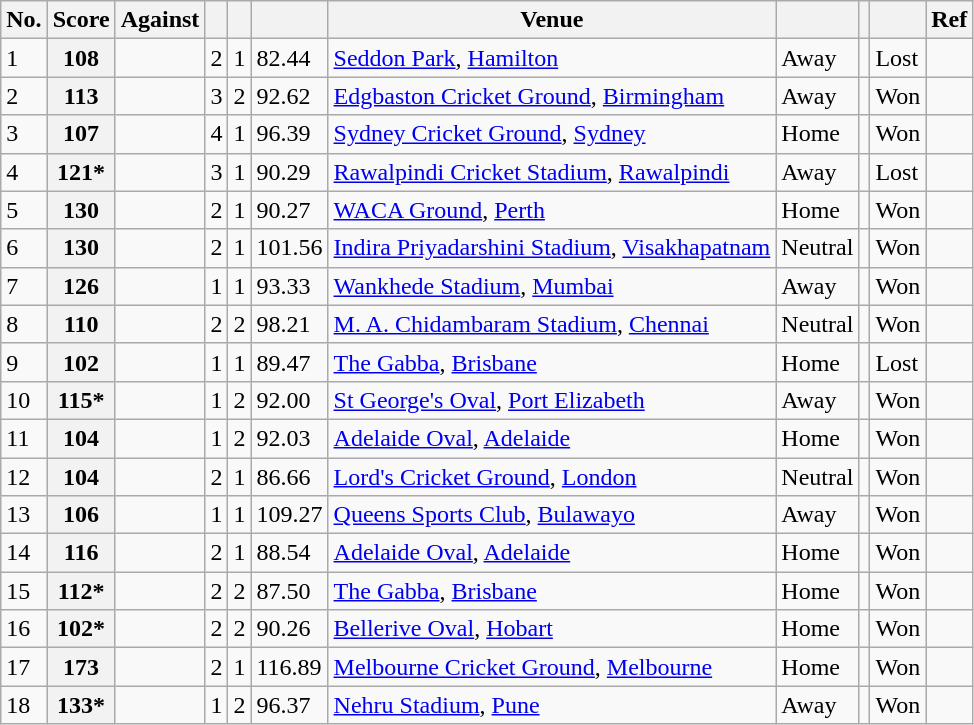<table class="wikitable sortable">
<tr>
<th>No.</th>
<th>Score</th>
<th>Against</th>
<th><a href='#'></a></th>
<th><a href='#'></a></th>
<th><a href='#'></a></th>
<th>Venue</th>
<th></th>
<th></th>
<th></th>
<th>Ref</th>
</tr>
<tr>
<td>1</td>
<th scope="row"> 108</th>
<td></td>
<td>2</td>
<td>1</td>
<td>82.44</td>
<td><a href='#'>Seddon Park</a>, <a href='#'>Hamilton</a></td>
<td>Away</td>
<td></td>
<td>Lost</td>
<td></td>
</tr>
<tr>
<td>2</td>
<th scope="row"> 113</th>
<td></td>
<td>3</td>
<td>2</td>
<td>92.62</td>
<td><a href='#'>Edgbaston Cricket Ground</a>, <a href='#'>Birmingham</a></td>
<td>Away</td>
<td></td>
<td>Won</td>
<td></td>
</tr>
<tr>
<td>3</td>
<th scope="row"> 107</th>
<td></td>
<td>4</td>
<td>1</td>
<td>96.39</td>
<td><a href='#'>Sydney Cricket Ground</a>, <a href='#'>Sydney</a></td>
<td>Home</td>
<td></td>
<td>Won</td>
<td></td>
</tr>
<tr>
<td>4</td>
<th scope="row"> 121*</th>
<td></td>
<td>3</td>
<td>1</td>
<td>90.29</td>
<td><a href='#'>Rawalpindi Cricket Stadium</a>, <a href='#'>Rawalpindi</a></td>
<td>Away</td>
<td></td>
<td>Lost</td>
<td></td>
</tr>
<tr>
<td>5</td>
<th scope="row"> 130 </th>
<td></td>
<td>2</td>
<td>1</td>
<td>90.27</td>
<td><a href='#'>WACA Ground</a>, <a href='#'>Perth</a></td>
<td>Home</td>
<td></td>
<td>Won</td>
<td></td>
</tr>
<tr>
<td>6</td>
<th scope="row"> 130 </th>
<td></td>
<td>2</td>
<td>1</td>
<td>101.56</td>
<td><a href='#'>Indira Priyadarshini Stadium</a>, <a href='#'>Visakhapatnam</a></td>
<td>Neutral</td>
<td></td>
<td>Won</td>
<td></td>
</tr>
<tr>
<td>7</td>
<th scope="row"> 126 </th>
<td></td>
<td>1</td>
<td>1</td>
<td>93.33</td>
<td><a href='#'>Wankhede Stadium</a>, <a href='#'>Mumbai</a></td>
<td>Away</td>
<td></td>
<td>Won</td>
<td></td>
</tr>
<tr>
<td>8</td>
<th scope="row"> 110 </th>
<td></td>
<td>2</td>
<td>2</td>
<td>98.21</td>
<td><a href='#'>M. A. Chidambaram Stadium</a>, <a href='#'>Chennai</a></td>
<td>Neutral</td>
<td></td>
<td>Won</td>
<td></td>
</tr>
<tr>
<td>9</td>
<th scope="row"> 102</th>
<td></td>
<td>1</td>
<td>1</td>
<td>89.47</td>
<td><a href='#'>The Gabba</a>, <a href='#'>Brisbane</a></td>
<td>Home</td>
<td></td>
<td>Lost</td>
<td></td>
</tr>
<tr>
<td>10</td>
<th scope="row"> 115* </th>
<td></td>
<td>1</td>
<td>2</td>
<td>92.00</td>
<td><a href='#'>St George's Oval</a>, <a href='#'>Port Elizabeth</a></td>
<td>Away</td>
<td></td>
<td>Won</td>
<td></td>
</tr>
<tr>
<td>11</td>
<th scope="row"> 104 </th>
<td></td>
<td>1</td>
<td>2</td>
<td>92.03</td>
<td><a href='#'>Adelaide Oval</a>, <a href='#'>Adelaide</a></td>
<td>Home</td>
<td></td>
<td>Won</td>
<td></td>
</tr>
<tr>
<td>12</td>
<th scope="row"> 104</th>
<td></td>
<td>2</td>
<td>1</td>
<td>86.66</td>
<td><a href='#'>Lord's Cricket Ground</a>, <a href='#'>London</a></td>
<td>Neutral</td>
<td></td>
<td>Won</td>
<td></td>
</tr>
<tr>
<td>13</td>
<th scope="row"> 106 </th>
<td></td>
<td>1</td>
<td>1</td>
<td>109.27</td>
<td><a href='#'>Queens Sports Club</a>, <a href='#'>Bulawayo</a></td>
<td>Away</td>
<td></td>
<td>Won</td>
<td></td>
</tr>
<tr>
<td>14</td>
<th scope="row"> 116 </th>
<td></td>
<td>2</td>
<td>1</td>
<td>88.54</td>
<td><a href='#'>Adelaide Oval</a>, <a href='#'>Adelaide</a></td>
<td>Home</td>
<td></td>
<td>Won</td>
<td></td>
</tr>
<tr>
<td>15</td>
<th scope="row"> 112* </th>
<td></td>
<td>2</td>
<td>2</td>
<td>87.50</td>
<td><a href='#'>The Gabba</a>, <a href='#'>Brisbane</a></td>
<td>Home</td>
<td></td>
<td>Won</td>
<td></td>
</tr>
<tr>
<td>16</td>
<th scope="row"> 102*</th>
<td></td>
<td>2</td>
<td>2</td>
<td>90.26</td>
<td><a href='#'>Bellerive Oval</a>, <a href='#'>Hobart</a></td>
<td>Home</td>
<td></td>
<td>Won</td>
<td></td>
</tr>
<tr>
<td>17</td>
<th scope="row"> 173 </th>
<td></td>
<td>2</td>
<td>1</td>
<td>116.89</td>
<td><a href='#'>Melbourne Cricket Ground</a>, <a href='#'>Melbourne</a></td>
<td>Home</td>
<td></td>
<td>Won</td>
<td></td>
</tr>
<tr>
<td>18</td>
<th scope="row"> 133* </th>
<td></td>
<td>1</td>
<td>2</td>
<td>96.37</td>
<td><a href='#'>Nehru Stadium</a>, <a href='#'>Pune</a></td>
<td>Away</td>
<td></td>
<td>Won</td>
<td></td>
</tr>
</table>
